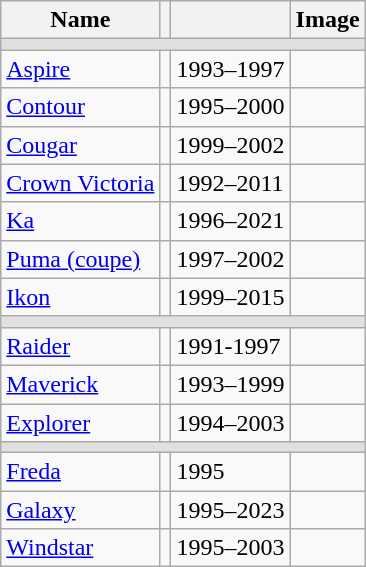<table class="wikitable sortable">
<tr>
<th style="width:px;">Name</th>
<th style="width:px;"></th>
<th style="width:px;"></th>
<th style="width:px;">Image</th>
</tr>
<tr>
<td colspan=6 style=background:#e0e0e0></td>
</tr>
<tr>
<td><a href='#'>Aspire</a></td>
<td></td>
<td>1993–1997</td>
<td></td>
</tr>
<tr>
<td><a href='#'>Contour</a></td>
<td></td>
<td>1995–2000</td>
<td></td>
</tr>
<tr>
<td><a href='#'>Cougar</a></td>
<td></td>
<td>1999–2002</td>
<td></td>
</tr>
<tr>
<td><a href='#'>Crown Victoria</a></td>
<td></td>
<td>1992–2011</td>
<td></td>
</tr>
<tr>
<td><a href='#'>Ka</a></td>
<td></td>
<td>1996–2021</td>
<td></td>
</tr>
<tr>
<td><a href='#'>Puma (coupe)</a></td>
<td></td>
<td>1997–2002</td>
<td></td>
</tr>
<tr>
<td><a href='#'>Ikon</a></td>
<td></td>
<td>1999–2015</td>
<td></td>
</tr>
<tr>
<td colspan=6 style=background:#e0e0e0></td>
</tr>
<tr>
<td><a href='#'>Raider</a></td>
<td></td>
<td>1991-1997</td>
<td></td>
</tr>
<tr>
<td><a href='#'>Maverick</a></td>
<td></td>
<td>1993–1999</td>
<td></td>
</tr>
<tr>
<td><a href='#'>Explorer</a></td>
<td></td>
<td>1994–2003</td>
<td></td>
</tr>
<tr>
<td colspan=6 style=background:#e0e0e0></td>
</tr>
<tr>
<td><a href='#'>Freda</a></td>
<td></td>
<td>1995</td>
<td></td>
</tr>
<tr>
<td><a href='#'>Galaxy</a></td>
<td></td>
<td>1995–2023</td>
<td></td>
</tr>
<tr>
<td><a href='#'>Windstar</a></td>
<td></td>
<td>1995–2003</td>
<td></td>
</tr>
</table>
